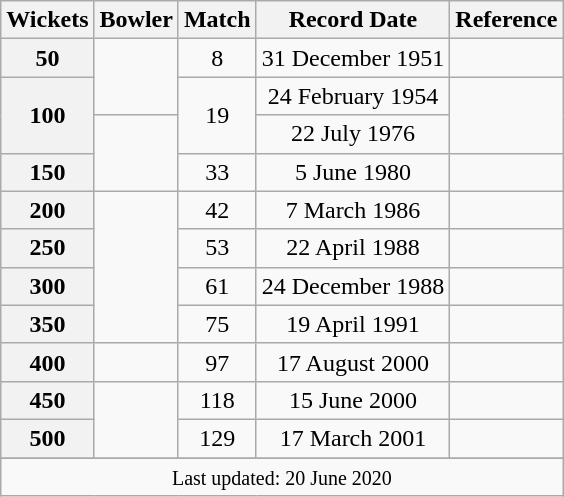<table class="wikitable plainrowheaders sortable" style="text-align:center;">
<tr>
<th scope="col" style="text-align:center;">Wickets</th>
<th scope="col" style="text-align:center;">Bowler</th>
<th scope="col" style="text-align:center;">Match</th>
<th scope="col" style="text-align:center;">Record Date</th>
<th scope="col" style="text-align:center;">Reference</th>
</tr>
<tr>
<th scope="row" style="text-align:center;">50</th>
<td rowspan=2></td>
<td>8</td>
<td>31 December 1951</td>
<td></td>
</tr>
<tr>
<th scope="row" style="text-align:center;" rowspan=2>100</th>
<td rowspan=2>19</td>
<td>24 February 1954</td>
<td rowspan=2></td>
</tr>
<tr>
<td rowspan=2></td>
<td>22 July 1976</td>
</tr>
<tr>
<th scope="row" style="text-align:center;">150</th>
<td>33</td>
<td>5 June 1980</td>
<td></td>
</tr>
<tr>
<th scope="row" style="text-align:center;">200</th>
<td rowspan=4></td>
<td>42</td>
<td>7 March 1986</td>
<td></td>
</tr>
<tr>
<th scope=row style="text-align:center;">250</th>
<td>53</td>
<td>22 April 1988</td>
<td></td>
</tr>
<tr>
<th scope=row style="text-align:center;">300</th>
<td>61</td>
<td>24 December 1988</td>
<td></td>
</tr>
<tr>
<th scope=row style="text-align:center;">350</th>
<td>75</td>
<td>19 April 1991</td>
<td></td>
</tr>
<tr>
<th scope="row" style="text-align:center;">400</th>
<td></td>
<td>97</td>
<td>17 August 2000</td>
<td></td>
</tr>
<tr>
<th scope="row" style="text-align:center;">450</th>
<td rowspan=2></td>
<td>118</td>
<td>15 June 2000</td>
<td></td>
</tr>
<tr>
<th scope="row" style="text-align:center;">500</th>
<td>129</td>
<td>17 March 2001</td>
<td></td>
</tr>
<tr>
</tr>
<tr class=sortbottom>
<td colspan=5><small>Last updated: 20 June 2020</small></td>
</tr>
</table>
